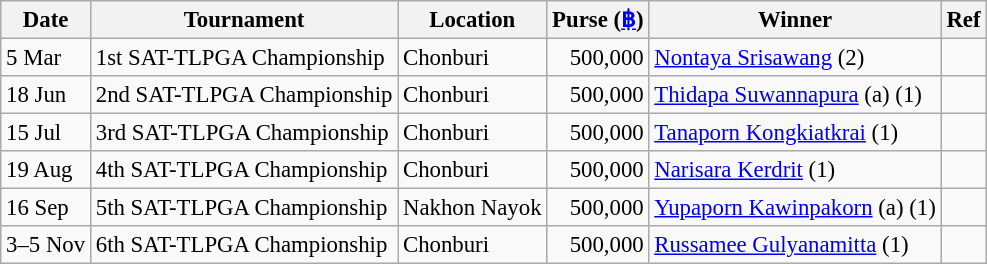<table class="wikitable" style="font-size:95%;">
<tr>
<th>Date</th>
<th>Tournament</th>
<th>Location</th>
<th>Purse (<a href='#'>฿</a>)</th>
<th>Winner</th>
<th>Ref</th>
</tr>
<tr>
<td>5 Mar</td>
<td>1st SAT-TLPGA Championship</td>
<td>Chonburi</td>
<td align="right">500,000</td>
<td> <a href='#'>Nontaya Srisawang</a> (2)</td>
<td></td>
</tr>
<tr>
<td>18 Jun</td>
<td>2nd SAT-TLPGA Championship</td>
<td>Chonburi</td>
<td align="right">500,000</td>
<td> <a href='#'>Thidapa Suwannapura</a> (a) (1)</td>
<td></td>
</tr>
<tr>
<td>15 Jul</td>
<td>3rd SAT-TLPGA Championship</td>
<td>Chonburi</td>
<td align="right">500,000</td>
<td> <a href='#'>Tanaporn Kongkiatkrai</a> (1)</td>
<td></td>
</tr>
<tr>
<td>19 Aug</td>
<td>4th SAT-TLPGA Championship</td>
<td>Chonburi</td>
<td align="right">500,000</td>
<td> <a href='#'>Narisara Kerdrit</a> (1)</td>
<td></td>
</tr>
<tr>
<td>16 Sep</td>
<td>5th SAT-TLPGA Championship</td>
<td>Nakhon Nayok</td>
<td align="right">500,000</td>
<td> <a href='#'>Yupaporn Kawinpakorn</a> (a) (1)</td>
<td></td>
</tr>
<tr>
<td>3–5 Nov</td>
<td>6th SAT-TLPGA Championship</td>
<td>Chonburi</td>
<td align="right">500,000</td>
<td> <a href='#'>Russamee Gulyanamitta</a> (1)</td>
<td></td>
</tr>
</table>
